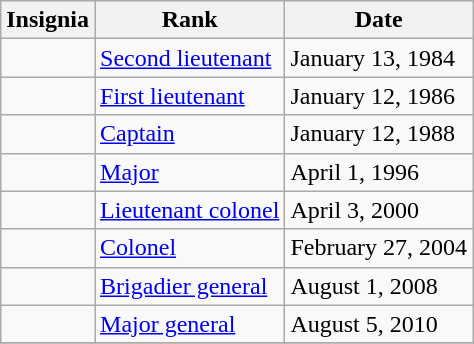<table class="wikitable">
<tr>
<th>Insignia</th>
<th>Rank</th>
<th>Date</th>
</tr>
<tr>
<td></td>
<td><a href='#'>Second lieutenant</a></td>
<td>January 13, 1984</td>
</tr>
<tr>
<td></td>
<td><a href='#'>First lieutenant</a></td>
<td>January 12, 1986</td>
</tr>
<tr>
<td></td>
<td><a href='#'>Captain</a></td>
<td>January 12, 1988</td>
</tr>
<tr>
<td></td>
<td><a href='#'>Major</a></td>
<td>April 1, 1996</td>
</tr>
<tr>
<td></td>
<td><a href='#'>Lieutenant colonel</a></td>
<td>April 3, 2000</td>
</tr>
<tr>
<td></td>
<td><a href='#'>Colonel</a></td>
<td>February 27, 2004</td>
</tr>
<tr>
<td></td>
<td><a href='#'>Brigadier general</a></td>
<td>August 1, 2008</td>
</tr>
<tr>
<td></td>
<td><a href='#'>Major general</a></td>
<td>August 5, 2010</td>
</tr>
<tr>
</tr>
</table>
